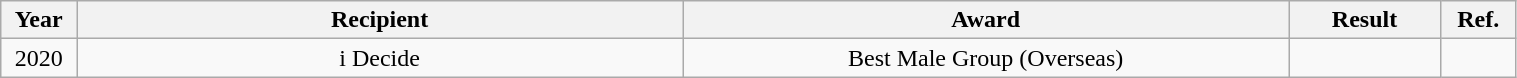<table class="wikitable" style="text-align:center; width:80%;">
<tr>
<th width="5%">Year</th>
<th width="40%">Recipient</th>
<th width="40%">Award</th>
<th width="10%">Result</th>
<th width="5%">Ref.</th>
</tr>
<tr>
<td>2020</td>
<td>i Decide</td>
<td>Best Male Group (Overseas)</td>
<td></td>
<td style="text-align:center"></td>
</tr>
</table>
